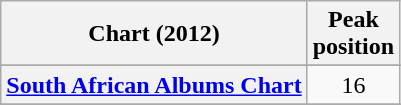<table class="wikitable sortable plainrowheaders" style="text-align:center;">
<tr>
<th scope="col">Chart (2012)</th>
<th scope="col">Peak<br>position</th>
</tr>
<tr>
</tr>
<tr>
</tr>
<tr>
</tr>
<tr>
</tr>
<tr>
</tr>
<tr>
</tr>
<tr>
</tr>
<tr>
<th scope="row"><a href='#'>South African Albums Chart</a></th>
<td>16</td>
</tr>
<tr>
</tr>
<tr>
</tr>
<tr>
</tr>
<tr>
</tr>
</table>
